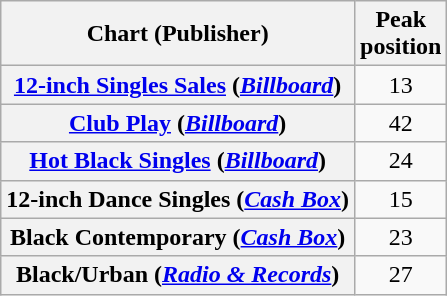<table class="wikitable sortable plainrowheaders" style="text-align:center;">
<tr>
<th>Chart (Publisher)</th>
<th>Peak<br>position</th>
</tr>
<tr>
<th scope="row"><a href='#'>12-inch Singles Sales</a> (<em><a href='#'>Billboard</a></em>)</th>
<td>13</td>
</tr>
<tr>
<th scope="row"><a href='#'>Club Play</a> (<em><a href='#'>Billboard</a></em>)</th>
<td>42</td>
</tr>
<tr>
<th scope="row"><a href='#'>Hot Black Singles</a> (<em><a href='#'>Billboard</a></em>)</th>
<td>24</td>
</tr>
<tr>
<th scope="row">12-inch Dance Singles (<em><a href='#'>Cash Box</a></em>)</th>
<td>15</td>
</tr>
<tr>
<th scope="row">Black Contemporary (<em><a href='#'>Cash Box</a></em>)</th>
<td>23</td>
</tr>
<tr>
<th scope="row">Black/Urban (<em><a href='#'>Radio & Records</a></em>)</th>
<td>27</td>
</tr>
</table>
